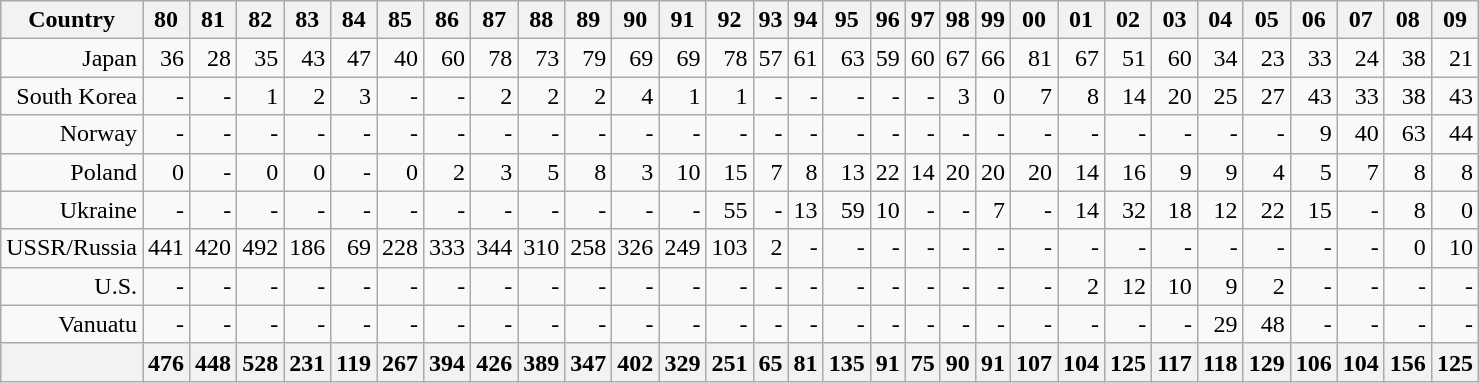<table class = "wikitable sortable" style="text-align:right;">
<tr>
<th>Country</th>
<th>80</th>
<th>81</th>
<th>82</th>
<th>83</th>
<th>84</th>
<th>85</th>
<th>86</th>
<th>87</th>
<th>88</th>
<th>89</th>
<th>90</th>
<th>91</th>
<th>92</th>
<th>93</th>
<th>94</th>
<th>95</th>
<th>96</th>
<th>97</th>
<th>98</th>
<th>99</th>
<th>00</th>
<th>01</th>
<th>02</th>
<th>03</th>
<th>04</th>
<th>05</th>
<th>06</th>
<th>07</th>
<th>08</th>
<th>09</th>
</tr>
<tr>
<td>Japan</td>
<td>36</td>
<td>28</td>
<td>35</td>
<td>43</td>
<td>47</td>
<td>40</td>
<td>60</td>
<td>78</td>
<td>73</td>
<td>79</td>
<td>69</td>
<td>69</td>
<td>78</td>
<td>57</td>
<td>61</td>
<td>63</td>
<td>59</td>
<td>60</td>
<td>67</td>
<td>66</td>
<td>81</td>
<td>67</td>
<td>51</td>
<td>60</td>
<td>34</td>
<td>23</td>
<td>33</td>
<td>24</td>
<td>38</td>
<td>21</td>
</tr>
<tr>
<td>South Korea</td>
<td>-</td>
<td>-</td>
<td>1</td>
<td>2</td>
<td>3</td>
<td>-</td>
<td>-</td>
<td>2</td>
<td>2</td>
<td>2</td>
<td>4</td>
<td>1</td>
<td>1</td>
<td>-</td>
<td>-</td>
<td>-</td>
<td>-</td>
<td>-</td>
<td>3</td>
<td>0</td>
<td>7</td>
<td>8</td>
<td>14</td>
<td>20</td>
<td>25</td>
<td>27</td>
<td>43</td>
<td>33</td>
<td>38</td>
<td>43</td>
</tr>
<tr>
<td>Norway</td>
<td>-</td>
<td>-</td>
<td>-</td>
<td>-</td>
<td>-</td>
<td>-</td>
<td>-</td>
<td>-</td>
<td>-</td>
<td>-</td>
<td>-</td>
<td>-</td>
<td>-</td>
<td>-</td>
<td>-</td>
<td>-</td>
<td>-</td>
<td>-</td>
<td>-</td>
<td>-</td>
<td>-</td>
<td>-</td>
<td>-</td>
<td>-</td>
<td>-</td>
<td>-</td>
<td>9</td>
<td>40</td>
<td>63</td>
<td>44</td>
</tr>
<tr>
<td>Poland</td>
<td>0</td>
<td>-</td>
<td>0</td>
<td>0</td>
<td>-</td>
<td>0</td>
<td>2</td>
<td>3</td>
<td>5</td>
<td>8</td>
<td>3</td>
<td>10</td>
<td>15</td>
<td>7</td>
<td>8</td>
<td>13</td>
<td>22</td>
<td>14</td>
<td>20</td>
<td>20</td>
<td>20</td>
<td>14</td>
<td>16</td>
<td>9</td>
<td>9</td>
<td>4</td>
<td>5</td>
<td>7</td>
<td>8</td>
<td>8</td>
</tr>
<tr>
<td>Ukraine</td>
<td>-</td>
<td>-</td>
<td>-</td>
<td>-</td>
<td>-</td>
<td>-</td>
<td>-</td>
<td>-</td>
<td>-</td>
<td>-</td>
<td>-</td>
<td>-</td>
<td>55</td>
<td>-</td>
<td>13</td>
<td>59</td>
<td>10</td>
<td>-</td>
<td>-</td>
<td>7</td>
<td>-</td>
<td>14</td>
<td>32</td>
<td>18</td>
<td>12</td>
<td>22</td>
<td>15</td>
<td>-</td>
<td>8</td>
<td>0</td>
</tr>
<tr>
<td>USSR/Russia</td>
<td>441</td>
<td>420</td>
<td>492</td>
<td>186</td>
<td>69</td>
<td>228</td>
<td>333</td>
<td>344</td>
<td>310</td>
<td>258</td>
<td>326</td>
<td>249</td>
<td>103</td>
<td>2</td>
<td>-</td>
<td>-</td>
<td>-</td>
<td>-</td>
<td>-</td>
<td>-</td>
<td>-</td>
<td>-</td>
<td>-</td>
<td>-</td>
<td>-</td>
<td>-</td>
<td>-</td>
<td>-</td>
<td>0</td>
<td>10</td>
</tr>
<tr>
<td>U.S.</td>
<td>-</td>
<td>-</td>
<td>-</td>
<td>-</td>
<td>-</td>
<td>-</td>
<td>-</td>
<td>-</td>
<td>-</td>
<td>-</td>
<td>-</td>
<td>-</td>
<td>-</td>
<td>-</td>
<td>-</td>
<td>-</td>
<td>-</td>
<td>-</td>
<td>-</td>
<td>-</td>
<td>-</td>
<td>2</td>
<td>12</td>
<td>10</td>
<td>9</td>
<td>2</td>
<td>-</td>
<td>-</td>
<td>-</td>
<td>-</td>
</tr>
<tr>
<td>Vanuatu</td>
<td>-</td>
<td>-</td>
<td>-</td>
<td>-</td>
<td>-</td>
<td>-</td>
<td>-</td>
<td>-</td>
<td>-</td>
<td>-</td>
<td>-</td>
<td>-</td>
<td>-</td>
<td>-</td>
<td>-</td>
<td>-</td>
<td>-</td>
<td>-</td>
<td>-</td>
<td>-</td>
<td>-</td>
<td>-</td>
<td>-</td>
<td>-</td>
<td>29</td>
<td>48</td>
<td>-</td>
<td>-</td>
<td>-</td>
<td>-</td>
</tr>
<tr>
<th></th>
<th>476</th>
<th>448</th>
<th>528</th>
<th>231</th>
<th>119</th>
<th>267</th>
<th>394</th>
<th>426</th>
<th>389</th>
<th>347</th>
<th>402</th>
<th>329</th>
<th>251</th>
<th>65</th>
<th>81</th>
<th>135</th>
<th>91</th>
<th>75</th>
<th>90</th>
<th>91</th>
<th>107</th>
<th>104</th>
<th>125</th>
<th>117</th>
<th>118</th>
<th>129</th>
<th>106</th>
<th>104</th>
<th>156</th>
<th>125</th>
</tr>
</table>
